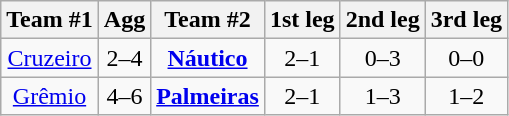<table class="wikitable" style="text-align: center">
<tr>
<th>Team #1</th>
<th>Agg</th>
<th>Team #2</th>
<th>1st leg</th>
<th>2nd leg</th>
<th>3rd leg</th>
</tr>
<tr>
<td><a href='#'>Cruzeiro</a></td>
<td>2–4</td>
<td><strong><a href='#'>Náutico</a></strong></td>
<td>2–1</td>
<td>0–3</td>
<td>0–0</td>
</tr>
<tr>
<td><a href='#'>Grêmio</a></td>
<td>4–6</td>
<td><strong><a href='#'>Palmeiras</a></strong></td>
<td>2–1</td>
<td>1–3</td>
<td>1–2</td>
</tr>
</table>
